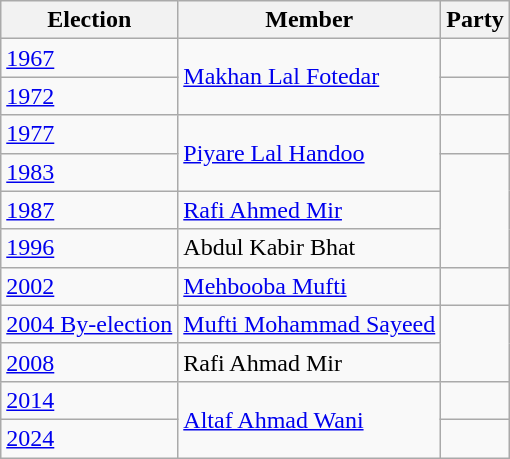<table class="wikitable sortable">
<tr>
<th>Election</th>
<th>Member</th>
<th colspan=2>Party</th>
</tr>
<tr>
<td><a href='#'>1967</a></td>
<td rowspan=2><a href='#'>Makhan Lal Fotedar</a></td>
<td></td>
</tr>
<tr>
<td><a href='#'>1972</a></td>
</tr>
<tr>
<td><a href='#'>1977</a></td>
<td rowspan=2><a href='#'>Piyare Lal Handoo</a></td>
<td></td>
</tr>
<tr>
<td><a href='#'>1983</a></td>
</tr>
<tr>
<td><a href='#'>1987</a></td>
<td><a href='#'>Rafi Ahmed Mir</a></td>
</tr>
<tr>
<td><a href='#'>1996</a></td>
<td>Abdul Kabir Bhat</td>
</tr>
<tr>
<td><a href='#'>2002</a></td>
<td><a href='#'>Mehbooba Mufti</a></td>
<td></td>
</tr>
<tr>
<td><a href='#'>2004 By-election</a></td>
<td><a href='#'>Mufti Mohammad Sayeed</a></td>
</tr>
<tr>
<td><a href='#'>2008</a></td>
<td>Rafi Ahmad Mir</td>
</tr>
<tr>
<td><a href='#'>2014</a></td>
<td rowspan=2><a href='#'>Altaf Ahmad Wani</a></td>
<td></td>
</tr>
<tr>
<td><a href='#'>2024</a></td>
</tr>
</table>
